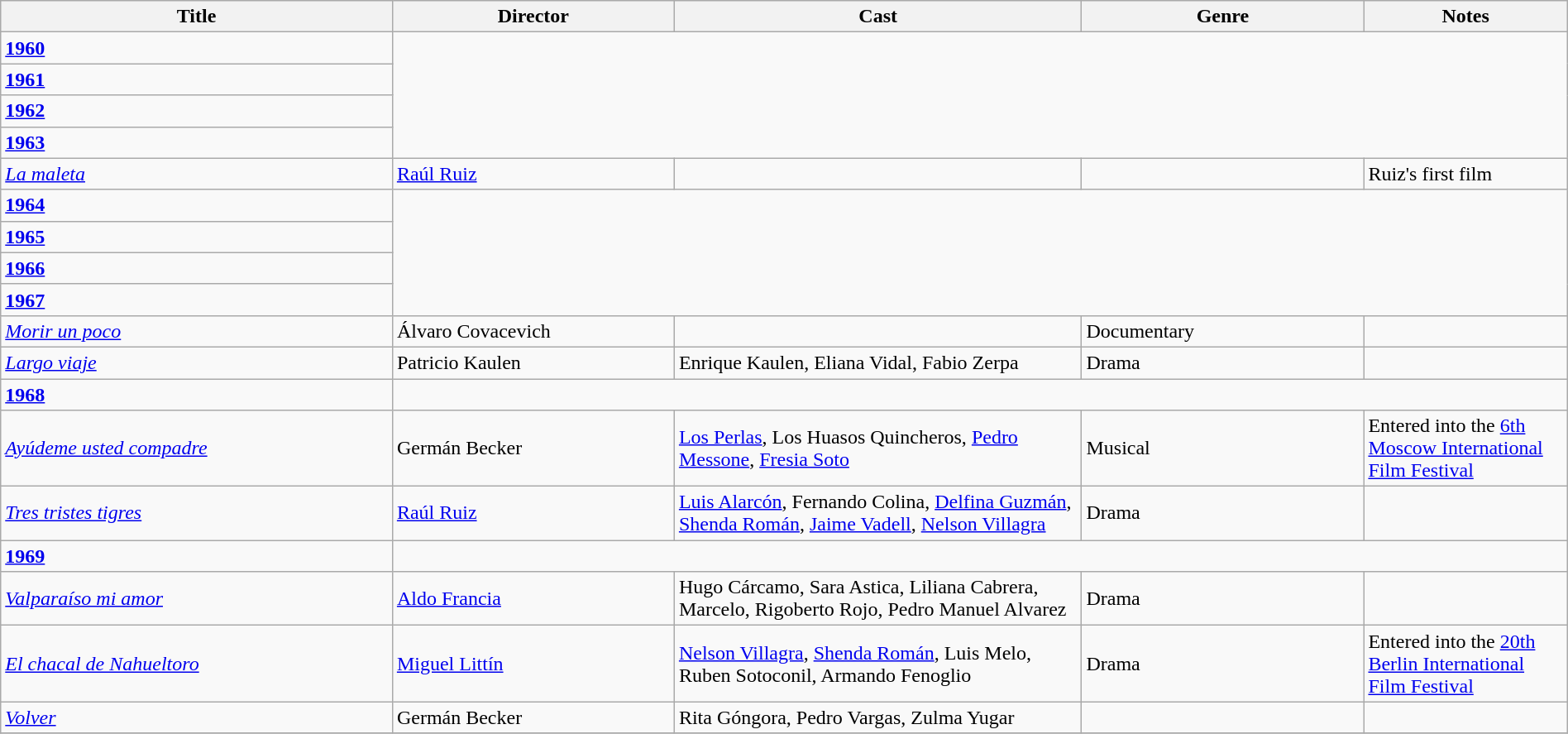<table class="wikitable" width= "100%">
<tr>
<th width=25%>Title</th>
<th width=18%>Director</th>
<th width=26%>Cast</th>
<th width=18%>Genre</th>
<th width=13%>Notes</th>
</tr>
<tr>
<td><strong><a href='#'>1960</a></strong></td>
</tr>
<tr>
<td><strong><a href='#'>1961</a></strong></td>
</tr>
<tr>
<td><strong><a href='#'>1962</a></strong></td>
</tr>
<tr>
<td><strong><a href='#'>1963</a></strong></td>
</tr>
<tr>
<td><em><a href='#'>La maleta</a></em></td>
<td><a href='#'>Raúl Ruiz</a></td>
<td></td>
<td></td>
<td>Ruiz's first film</td>
</tr>
<tr>
<td><strong><a href='#'>1964</a></strong></td>
</tr>
<tr>
<td><strong><a href='#'>1965</a></strong></td>
</tr>
<tr>
<td><strong><a href='#'>1966</a></strong></td>
</tr>
<tr>
<td><strong><a href='#'>1967</a></strong></td>
</tr>
<tr>
<td><em><a href='#'>Morir un poco</a></em></td>
<td>Álvaro Covacevich</td>
<td></td>
<td>Documentary</td>
<td></td>
</tr>
<tr>
<td><em><a href='#'>Largo viaje</a></em></td>
<td>Patricio Kaulen</td>
<td>Enrique Kaulen, Eliana Vidal, Fabio Zerpa</td>
<td>Drama</td>
<td></td>
</tr>
<tr>
<td><strong><a href='#'>1968</a></strong></td>
</tr>
<tr>
<td><em><a href='#'>Ayúdeme usted compadre</a></em></td>
<td>Germán Becker</td>
<td><a href='#'>Los Perlas</a>, Los Huasos Quincheros, <a href='#'>Pedro Messone</a>, <a href='#'>Fresia Soto</a></td>
<td>Musical</td>
<td>Entered into the <a href='#'>6th Moscow International Film Festival</a></td>
</tr>
<tr>
<td><em><a href='#'>Tres tristes tigres</a></em></td>
<td><a href='#'>Raúl Ruiz</a></td>
<td><a href='#'>Luis Alarcón</a>, Fernando Colina, <a href='#'>Delfina Guzmán</a>, <a href='#'>Shenda Román</a>, <a href='#'>Jaime Vadell</a>, <a href='#'>Nelson Villagra</a></td>
<td>Drama</td>
<td></td>
</tr>
<tr>
<td><strong><a href='#'>1969</a></strong></td>
</tr>
<tr>
<td><em><a href='#'>Valparaíso mi amor</a></em></td>
<td><a href='#'>Aldo Francia</a></td>
<td>Hugo Cárcamo, Sara Astica, Liliana Cabrera, Marcelo, Rigoberto Rojo, Pedro Manuel Alvarez</td>
<td>Drama</td>
<td></td>
</tr>
<tr>
<td><em><a href='#'>El chacal de Nahueltoro</a></em></td>
<td><a href='#'>Miguel Littín</a></td>
<td><a href='#'>Nelson Villagra</a>, <a href='#'>Shenda Román</a>, Luis Melo, Ruben Sotoconil, Armando Fenoglio</td>
<td>Drama</td>
<td>Entered into the <a href='#'>20th Berlin International Film Festival</a></td>
</tr>
<tr>
<td><em><a href='#'>Volver</a></em></td>
<td>Germán Becker</td>
<td>Rita Góngora, Pedro Vargas, Zulma Yugar</td>
<td></td>
<td></td>
</tr>
<tr>
</tr>
</table>
